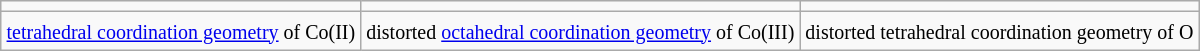<table class="wikitable" style="margin:1em auto; text-align:center;">
<tr>
<td></td>
<td></td>
<td></td>
</tr>
<tr>
<td><small><a href='#'>tetrahedral coordination geometry</a> of Co(II)</small></td>
<td><small>distorted <a href='#'>octahedral coordination geometry</a> of Co(III)</small></td>
<td><small>distorted tetrahedral coordination geometry of O</small></td>
</tr>
</table>
